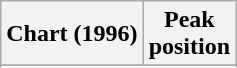<table class="wikitable sortable plainrowheaders" style="text-align:center">
<tr>
<th>Chart (1996)</th>
<th>Peak<br>position</th>
</tr>
<tr>
</tr>
<tr>
</tr>
</table>
